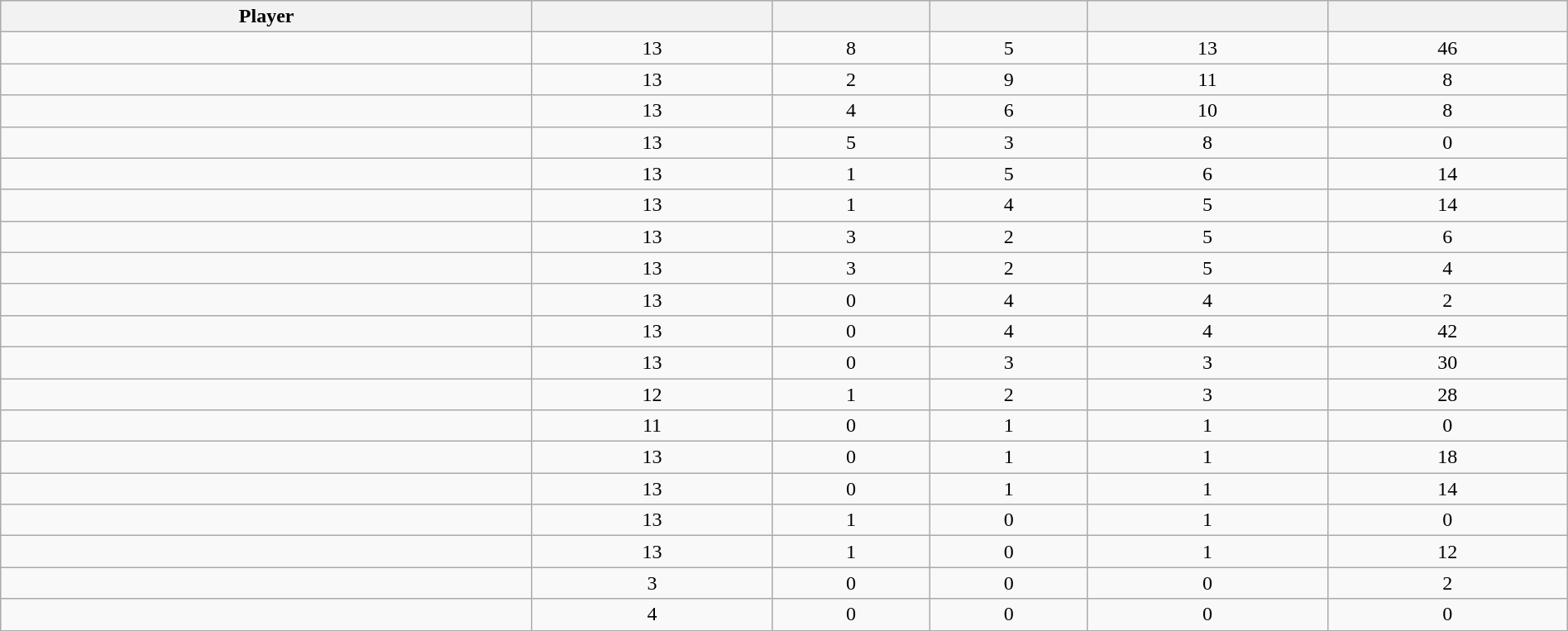<table class="wikitable sortable" style="width:100%;">
<tr align=center>
<th>Player</th>
<th></th>
<th></th>
<th></th>
<th></th>
<th></th>
</tr>
<tr align=center>
<td></td>
<td>13</td>
<td>8</td>
<td>5</td>
<td>13</td>
<td>46</td>
</tr>
<tr align=center>
<td></td>
<td>13</td>
<td>2</td>
<td>9</td>
<td>11</td>
<td>8</td>
</tr>
<tr align=center>
<td></td>
<td>13</td>
<td>4</td>
<td>6</td>
<td>10</td>
<td>8</td>
</tr>
<tr align=center>
<td></td>
<td>13</td>
<td>5</td>
<td>3</td>
<td>8</td>
<td>0</td>
</tr>
<tr align=center>
<td></td>
<td>13</td>
<td>1</td>
<td>5</td>
<td>6</td>
<td>14</td>
</tr>
<tr align=center>
<td></td>
<td>13</td>
<td>1</td>
<td>4</td>
<td>5</td>
<td>14</td>
</tr>
<tr align=center>
<td></td>
<td>13</td>
<td>3</td>
<td>2</td>
<td>5</td>
<td>6</td>
</tr>
<tr align=center>
<td></td>
<td>13</td>
<td>3</td>
<td>2</td>
<td>5</td>
<td>4</td>
</tr>
<tr align=center>
<td></td>
<td>13</td>
<td>0</td>
<td>4</td>
<td>4</td>
<td>2</td>
</tr>
<tr align=center>
<td></td>
<td>13</td>
<td>0</td>
<td>4</td>
<td>4</td>
<td>42</td>
</tr>
<tr align=center>
<td></td>
<td>13</td>
<td>0</td>
<td>3</td>
<td>3</td>
<td>30</td>
</tr>
<tr align=center>
<td></td>
<td>12</td>
<td>1</td>
<td>2</td>
<td>3</td>
<td>28</td>
</tr>
<tr align=center>
<td></td>
<td>11</td>
<td>0</td>
<td>1</td>
<td>1</td>
<td>0</td>
</tr>
<tr align=center>
<td></td>
<td>13</td>
<td>0</td>
<td>1</td>
<td>1</td>
<td>18</td>
</tr>
<tr align=center>
<td></td>
<td>13</td>
<td>0</td>
<td>1</td>
<td>1</td>
<td>14</td>
</tr>
<tr align=center>
<td></td>
<td>13</td>
<td>1</td>
<td>0</td>
<td>1</td>
<td>0</td>
</tr>
<tr align=center>
<td></td>
<td>13</td>
<td>1</td>
<td>0</td>
<td>1</td>
<td>12</td>
</tr>
<tr align=center>
<td></td>
<td>3</td>
<td>0</td>
<td>0</td>
<td>0</td>
<td>2</td>
</tr>
<tr align=center>
<td></td>
<td>4</td>
<td>0</td>
<td>0</td>
<td>0</td>
<td>0</td>
</tr>
</table>
